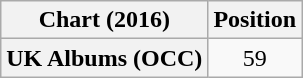<table class="wikitable plainrowheaders" style="text-align:center">
<tr>
<th scope="col">Chart (2016)</th>
<th scope="col">Position</th>
</tr>
<tr>
<th scope="row">UK Albums (OCC)</th>
<td>59</td>
</tr>
</table>
